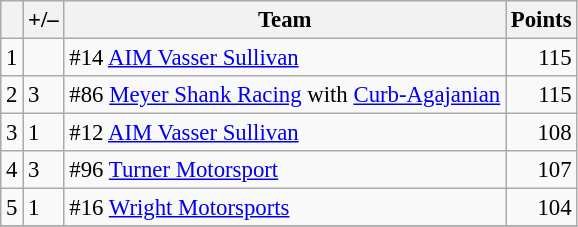<table class="wikitable" style="font-size: 95%;">
<tr>
<th scope="col"></th>
<th scope="col">+/–</th>
<th scope="col">Team</th>
<th scope="col">Points</th>
</tr>
<tr>
<td align=center>1</td>
<td align="left"></td>
<td> #14 <a href='#'>AIM Vasser Sullivan</a></td>
<td align=right>115</td>
</tr>
<tr>
<td align=center>2</td>
<td align="left"> 3</td>
<td> #86 <a href='#'>Meyer Shank Racing</a> with <a href='#'>Curb-Agajanian</a></td>
<td align=right>115</td>
</tr>
<tr>
<td align=center>3</td>
<td align="left"> 1</td>
<td> #12 <a href='#'>AIM Vasser Sullivan</a></td>
<td align=right>108</td>
</tr>
<tr>
<td align=center>4</td>
<td align="left"> 3</td>
<td> #96 <a href='#'>Turner Motorsport</a></td>
<td align=right>107</td>
</tr>
<tr>
<td align=center>5</td>
<td align="left"> 1</td>
<td> #16 <a href='#'>Wright Motorsports</a></td>
<td align=right>104</td>
</tr>
<tr>
</tr>
</table>
